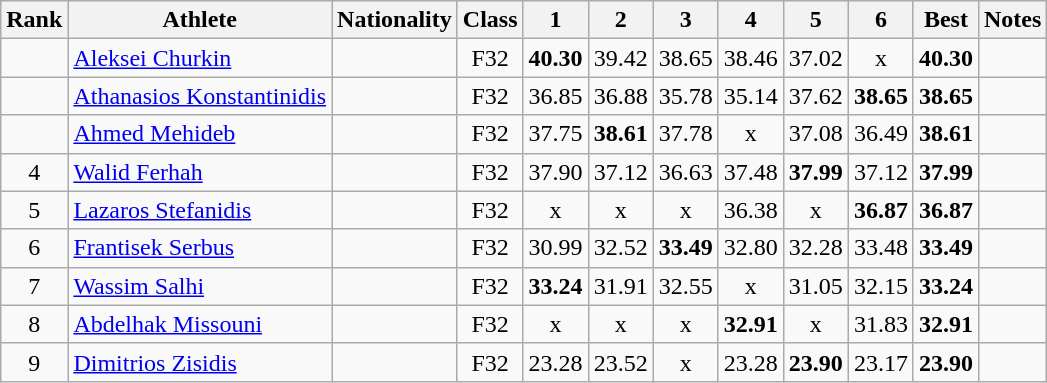<table class="wikitable sortable" style="text-align:center">
<tr>
<th>Rank</th>
<th>Athlete</th>
<th>Nationality</th>
<th>Class</th>
<th>1</th>
<th>2</th>
<th>3</th>
<th>4</th>
<th>5</th>
<th>6</th>
<th>Best</th>
<th>Notes</th>
</tr>
<tr>
<td></td>
<td align="left"><a href='#'>Aleksei Churkin</a></td>
<td align="left"></td>
<td>F32</td>
<td><strong>40.30</strong></td>
<td>39.42</td>
<td>38.65</td>
<td>38.46</td>
<td>37.02</td>
<td>x</td>
<td><strong>40.30</strong></td>
<td></td>
</tr>
<tr>
<td></td>
<td align="left"><a href='#'>Athanasios Konstantinidis</a></td>
<td align="left"></td>
<td>F32</td>
<td>36.85</td>
<td>36.88</td>
<td>35.78</td>
<td>35.14</td>
<td>37.62</td>
<td><strong>38.65</strong></td>
<td><strong>38.65</strong></td>
<td></td>
</tr>
<tr>
<td></td>
<td align="left"><a href='#'>Ahmed Mehideb</a></td>
<td align="left"></td>
<td>F32</td>
<td>37.75</td>
<td><strong>38.61</strong></td>
<td>37.78</td>
<td>x</td>
<td>37.08</td>
<td>36.49</td>
<td><strong>38.61</strong></td>
<td></td>
</tr>
<tr>
<td>4</td>
<td align="left"><a href='#'>Walid Ferhah</a></td>
<td align="left"></td>
<td>F32</td>
<td>37.90</td>
<td>37.12</td>
<td>36.63</td>
<td>37.48</td>
<td><strong>37.99</strong></td>
<td>37.12</td>
<td><strong>37.99</strong></td>
<td></td>
</tr>
<tr>
<td>5</td>
<td align="left"><a href='#'>Lazaros Stefanidis</a></td>
<td align="left"></td>
<td>F32</td>
<td>x</td>
<td>x</td>
<td>x</td>
<td>36.38</td>
<td>x</td>
<td><strong>36.87</strong></td>
<td><strong>36.87</strong></td>
<td></td>
</tr>
<tr>
<td>6</td>
<td align="left"><a href='#'>Frantisek Serbus</a></td>
<td align="left"></td>
<td>F32</td>
<td>30.99</td>
<td>32.52</td>
<td><strong>33.49</strong></td>
<td>32.80</td>
<td>32.28</td>
<td>33.48</td>
<td><strong>33.49</strong></td>
<td></td>
</tr>
<tr>
<td>7</td>
<td align="left"><a href='#'>Wassim Salhi</a></td>
<td align="left"></td>
<td>F32</td>
<td><strong>33.24</strong></td>
<td>31.91</td>
<td>32.55</td>
<td>x</td>
<td>31.05</td>
<td>32.15</td>
<td><strong>33.24</strong></td>
<td></td>
</tr>
<tr>
<td>8</td>
<td align="left"><a href='#'>Abdelhak Missouni</a></td>
<td align="left"></td>
<td>F32</td>
<td>x</td>
<td>x</td>
<td>x</td>
<td><strong>32.91</strong></td>
<td>x</td>
<td>31.83</td>
<td><strong>32.91</strong></td>
<td></td>
</tr>
<tr>
<td>9</td>
<td align="left"><a href='#'>Dimitrios Zisidis</a></td>
<td align="left"></td>
<td>F32</td>
<td>23.28</td>
<td>23.52</td>
<td>x</td>
<td>23.28</td>
<td><strong>23.90</strong></td>
<td>23.17</td>
<td><strong>23.90</strong></td>
<td></td>
</tr>
</table>
